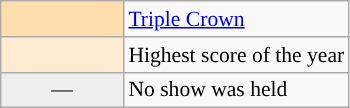<table class="wikitable" style="font-size:90%;">
<tr>
<td width="75px" style="font-weight: bold; background: navajowhite;"></td>
<td><a href='#'>Triple Crown</a></td>
</tr>
<tr>
<td width="75px" style="background: #ffebd2;"></td>
<td>Highest score of the year</td>
</tr>
<tr>
<td width="75px" style="background:#eee;" align="center">—</td>
<td>No show was held</td>
</tr>
</table>
